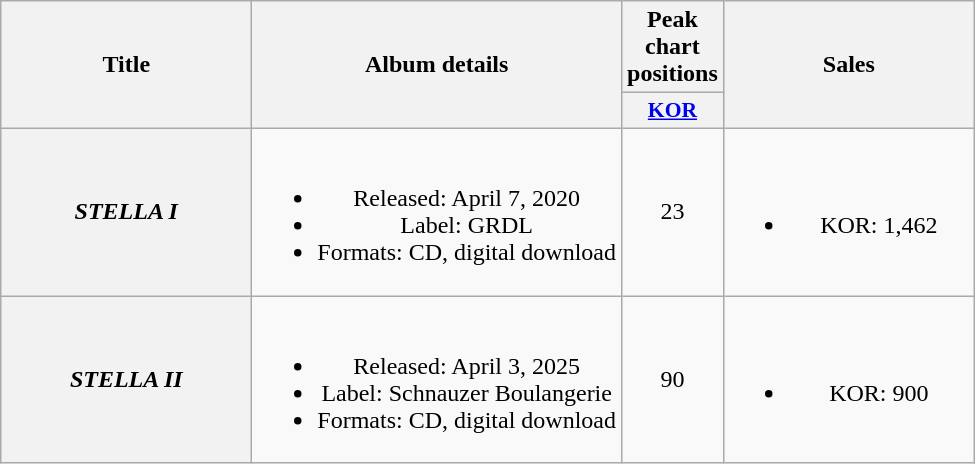<table class="wikitable plainrowheaders" style="text-align:center;">
<tr>
<th scope="col" rowspan="2" style="width:10em;">Title</th>
<th scope="col" rowspan="2">Album details</th>
<th scope="col" colspan="1">Peak chart positions</th>
<th scope="col" rowspan="2" style="width:10em;">Sales</th>
</tr>
<tr>
<th scope="col" style="width:2.5em;font-size:90%;"><a href='#'>KOR</a><br></th>
</tr>
<tr>
<th scope="row"><em>STELLA I</em> </th>
<td><br><ul><li>Released: April 7, 2020</li><li>Label: GRDL</li><li>Formats: CD, digital download</li></ul></td>
<td>23</td>
<td><br><ul><li>KOR: 1,462</li></ul></td>
</tr>
<tr>
<th scope="row"><em>STELLA II</em></th>
<td><br><ul><li>Released: April 3, 2025</li><li>Label: Schnauzer Boulangerie</li><li>Formats: CD, digital download</li></ul></td>
<td>90</td>
<td><br><ul><li>KOR: 900</li></ul></td>
</tr>
</table>
